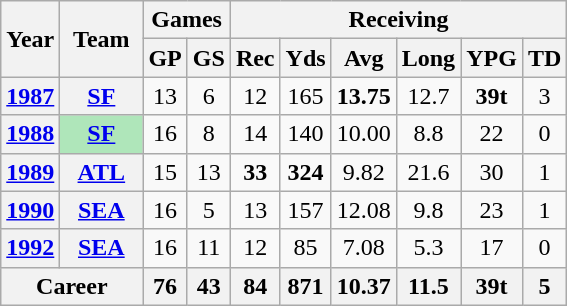<table class="wikitable" style="text-align: center;">
<tr>
<th rowspan="2">Year</th>
<th rowspan="2">Team</th>
<th colspan="2">Games</th>
<th colspan="6">Receiving</th>
</tr>
<tr>
<th>GP</th>
<th>GS</th>
<th>Rec</th>
<th>Yds</th>
<th>Avg</th>
<th>Long</th>
<th>YPG</th>
<th>TD</th>
</tr>
<tr>
<th><a href='#'>1987</a></th>
<th><a href='#'>SF</a></th>
<td>13</td>
<td>6</td>
<td>12</td>
<td>165</td>
<td><strong>13.75</strong></td>
<td>12.7</td>
<td><strong>39t</strong></td>
<td>3</td>
</tr>
<tr>
<th><a href='#'>1988</a></th>
<th style="background:#afe6ba; width:3em;"><a href='#'>SF</a></th>
<td>16</td>
<td>8</td>
<td>14</td>
<td>140</td>
<td>10.00</td>
<td>8.8</td>
<td>22</td>
<td>0</td>
</tr>
<tr>
<th><a href='#'>1989</a></th>
<th><a href='#'>ATL</a></th>
<td>15</td>
<td>13</td>
<td><strong>33</strong></td>
<td><strong>324</strong></td>
<td>9.82</td>
<td>21.6</td>
<td>30</td>
<td>1</td>
</tr>
<tr>
<th><a href='#'>1990</a></th>
<th><a href='#'>SEA</a></th>
<td>16</td>
<td>5</td>
<td>13</td>
<td>157</td>
<td>12.08</td>
<td>9.8</td>
<td>23</td>
<td>1</td>
</tr>
<tr>
<th><a href='#'>1992</a></th>
<th><a href='#'>SEA</a></th>
<td>16</td>
<td>11</td>
<td>12</td>
<td>85</td>
<td>7.08</td>
<td>5.3</td>
<td>17</td>
<td>0</td>
</tr>
<tr>
<th colspan="2">Career</th>
<th>76</th>
<th>43</th>
<th>84</th>
<th>871</th>
<th>10.37</th>
<th>11.5</th>
<th>39t</th>
<th>5</th>
</tr>
</table>
